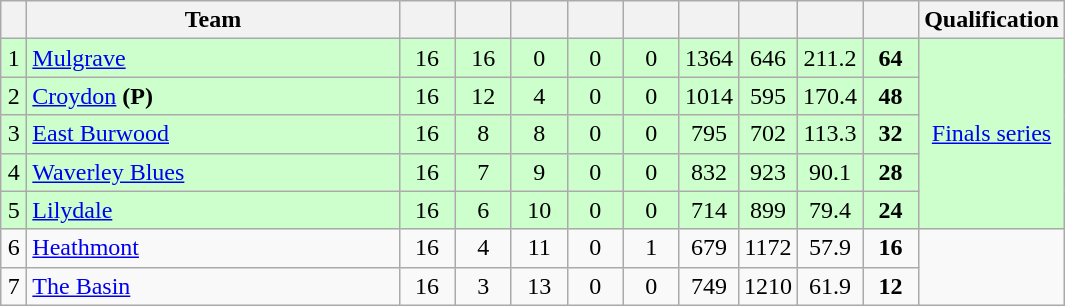<table class="wikitable" style="text-align:center; margin-bottom:0">
<tr>
<th style="width:10px"></th>
<th style="width:35%;">Team</th>
<th style="width:30px;"></th>
<th style="width:30px;"></th>
<th style="width:30px;"></th>
<th style="width:30px;"></th>
<th style="width:30px;"></th>
<th style="width:30px;"><br></th>
<th style="width:30px;"></th>
<th style="width:30px;"></th>
<th style="width:30px;"></th>
<th>Qualification</th>
</tr>
<tr style="background:#ccffcc;">
<td>1</td>
<td style="text-align:left;"><a href='#'>Mulgrave</a></td>
<td>16</td>
<td>16</td>
<td>0</td>
<td>0</td>
<td>0</td>
<td>1364</td>
<td>646</td>
<td>211.2</td>
<td><strong>64</strong></td>
<td rowspan=5><a href='#'>Finals series</a></td>
</tr>
<tr style="background:#ccffcc;">
<td>2</td>
<td style="text-align:left;"><a href='#'>Croydon</a> <strong>(P)</strong></td>
<td>16</td>
<td>12</td>
<td>4</td>
<td>0</td>
<td>0</td>
<td>1014</td>
<td>595</td>
<td>170.4</td>
<td><strong>48</strong></td>
</tr>
<tr style="background:#ccffcc;">
<td>3</td>
<td style="text-align:left;"><a href='#'>East Burwood</a></td>
<td>16</td>
<td>8</td>
<td>8</td>
<td>0</td>
<td>0</td>
<td>795</td>
<td>702</td>
<td>113.3</td>
<td><strong>32</strong></td>
</tr>
<tr style="background:#ccffcc;">
<td>4</td>
<td style="text-align:left;"><a href='#'>Waverley Blues</a></td>
<td>16</td>
<td>7</td>
<td>9</td>
<td>0</td>
<td>0</td>
<td>832</td>
<td>923</td>
<td>90.1</td>
<td><strong>28</strong></td>
</tr>
<tr style="background:#ccffcc;">
<td>5</td>
<td style="text-align:left;"><a href='#'>Lilydale</a></td>
<td>16</td>
<td>6</td>
<td>10</td>
<td>0</td>
<td>0</td>
<td>714</td>
<td>899</td>
<td>79.4</td>
<td><strong>24</strong></td>
</tr>
<tr>
<td>6</td>
<td style="text-align:left;"><a href='#'>Heathmont</a></td>
<td>16</td>
<td>4</td>
<td>11</td>
<td>0</td>
<td>1</td>
<td>679</td>
<td>1172</td>
<td>57.9</td>
<td><strong>16</strong></td>
<td rowspan=2></td>
</tr>
<tr>
<td>7</td>
<td style="text-align:left;"><a href='#'>The Basin</a></td>
<td>16</td>
<td>3</td>
<td>13</td>
<td>0</td>
<td>0</td>
<td>749</td>
<td>1210</td>
<td>61.9</td>
<td><strong>12</strong></td>
</tr>
</table>
